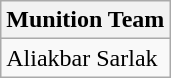<table class="wikitable" "align: right;">
<tr>
<th>Munition Team</th>
</tr>
<tr>
<td> Aliakbar Sarlak</td>
</tr>
</table>
